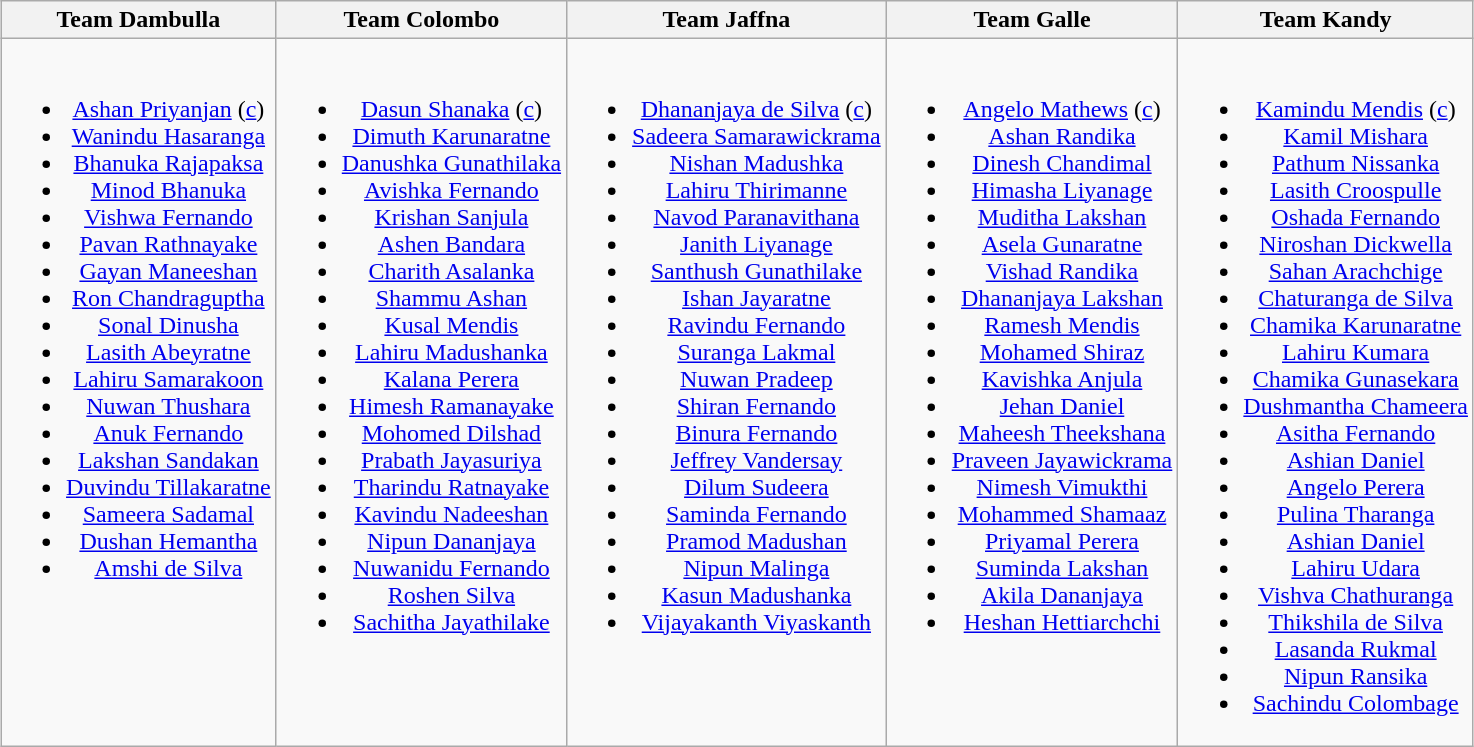<table class="wikitable" style="text-align:center; margin:auto">
<tr>
<th>Team Dambulla</th>
<th>Team Colombo</th>
<th>Team Jaffna</th>
<th>Team Galle</th>
<th>Team Kandy</th>
</tr>
<tr style="vertical-align:top">
<td><br><ul><li><a href='#'>Ashan Priyanjan</a> (<a href='#'>c</a>)</li><li><a href='#'>Wanindu Hasaranga</a></li><li><a href='#'>Bhanuka Rajapaksa</a></li><li><a href='#'>Minod Bhanuka</a></li><li><a href='#'>Vishwa Fernando</a></li><li><a href='#'>Pavan Rathnayake</a></li><li><a href='#'>Gayan Maneeshan</a></li><li><a href='#'>Ron Chandraguptha</a></li><li><a href='#'>Sonal Dinusha</a></li><li><a href='#'>Lasith Abeyratne</a></li><li><a href='#'>Lahiru Samarakoon</a></li><li><a href='#'>Nuwan Thushara</a></li><li><a href='#'>Anuk Fernando</a></li><li><a href='#'>Lakshan Sandakan</a></li><li><a href='#'>Duvindu Tillakaratne</a></li><li><a href='#'>Sameera Sadamal</a></li><li><a href='#'>Dushan Hemantha</a></li><li><a href='#'>Amshi de Silva</a></li></ul></td>
<td><br><ul><li><a href='#'>Dasun Shanaka</a> (<a href='#'>c</a>)</li><li><a href='#'>Dimuth Karunaratne</a></li><li><a href='#'>Danushka Gunathilaka</a></li><li><a href='#'>Avishka Fernando</a></li><li><a href='#'>Krishan Sanjula</a></li><li><a href='#'>Ashen Bandara</a></li><li><a href='#'>Charith Asalanka</a></li><li><a href='#'>Shammu Ashan</a></li><li><a href='#'>Kusal Mendis</a></li><li><a href='#'>Lahiru Madushanka</a></li><li><a href='#'>Kalana Perera</a></li><li><a href='#'>Himesh Ramanayake</a></li><li><a href='#'>Mohomed Dilshad</a></li><li><a href='#'>Prabath Jayasuriya</a></li><li><a href='#'>Tharindu Ratnayake</a></li><li><a href='#'>Kavindu Nadeeshan</a></li><li><a href='#'>Nipun Dananjaya</a></li><li><a href='#'>Nuwanidu Fernando</a></li><li><a href='#'>Roshen Silva</a></li><li><a href='#'>Sachitha Jayathilake</a></li></ul></td>
<td><br><ul><li><a href='#'>Dhananjaya de Silva</a> (<a href='#'>c</a>)</li><li><a href='#'>Sadeera Samarawickrama</a></li><li><a href='#'>Nishan Madushka</a></li><li><a href='#'>Lahiru Thirimanne</a></li><li><a href='#'>Navod Paranavithana</a></li><li><a href='#'>Janith Liyanage</a></li><li><a href='#'>Santhush Gunathilake</a></li><li><a href='#'>Ishan Jayaratne</a></li><li><a href='#'>Ravindu Fernando</a></li><li><a href='#'>Suranga Lakmal</a></li><li><a href='#'>Nuwan Pradeep</a></li><li><a href='#'>Shiran Fernando</a></li><li><a href='#'>Binura Fernando</a></li><li><a href='#'>Jeffrey Vandersay</a></li><li><a href='#'>Dilum Sudeera</a></li><li><a href='#'>Saminda Fernando</a></li><li><a href='#'>Pramod Madushan</a></li><li><a href='#'>Nipun Malinga</a></li><li><a href='#'>Kasun Madushanka</a></li><li><a href='#'>Vijayakanth Viyaskanth</a></li></ul></td>
<td><br><ul><li><a href='#'>Angelo Mathews</a> (<a href='#'>c</a>)</li><li><a href='#'>Ashan Randika</a></li><li><a href='#'>Dinesh Chandimal</a></li><li><a href='#'>Himasha Liyanage</a></li><li><a href='#'>Muditha Lakshan</a></li><li><a href='#'>Asela Gunaratne</a></li><li><a href='#'>Vishad Randika</a></li><li><a href='#'>Dhananjaya Lakshan</a></li><li><a href='#'>Ramesh Mendis</a></li><li><a href='#'>Mohamed Shiraz</a></li><li><a href='#'>Kavishka Anjula</a></li><li><a href='#'>Jehan Daniel</a></li><li><a href='#'>Maheesh Theekshana</a></li><li><a href='#'>Praveen Jayawickrama</a></li><li><a href='#'>Nimesh Vimukthi</a></li><li><a href='#'>Mohammed Shamaaz</a></li><li><a href='#'>Priyamal Perera</a></li><li><a href='#'>Suminda Lakshan</a></li><li><a href='#'>Akila Dananjaya</a></li><li><a href='#'>Heshan Hettiarchchi</a></li></ul></td>
<td><br><ul><li><a href='#'>Kamindu Mendis</a> (<a href='#'>c</a>)</li><li><a href='#'>Kamil Mishara</a></li><li><a href='#'>Pathum Nissanka</a></li><li><a href='#'>Lasith Croospulle</a></li><li><a href='#'>Oshada Fernando</a></li><li><a href='#'>Niroshan Dickwella</a></li><li><a href='#'>Sahan Arachchige</a></li><li><a href='#'>Chaturanga de Silva</a></li><li><a href='#'>Chamika Karunaratne</a></li><li><a href='#'>Lahiru Kumara</a></li><li><a href='#'>Chamika Gunasekara</a></li><li><a href='#'>Dushmantha Chameera</a></li><li><a href='#'>Asitha Fernando</a></li><li><a href='#'>Ashian Daniel</a></li><li><a href='#'>Angelo Perera</a></li><li><a href='#'>Pulina Tharanga</a></li><li><a href='#'>Ashian Daniel</a></li><li><a href='#'>Lahiru Udara</a></li><li><a href='#'>Vishva Chathuranga</a></li><li><a href='#'>Thikshila de Silva</a></li><li><a href='#'>Lasanda Rukmal</a></li><li><a href='#'>Nipun Ransika</a></li><li><a href='#'>Sachindu Colombage</a></li></ul></td>
</tr>
</table>
